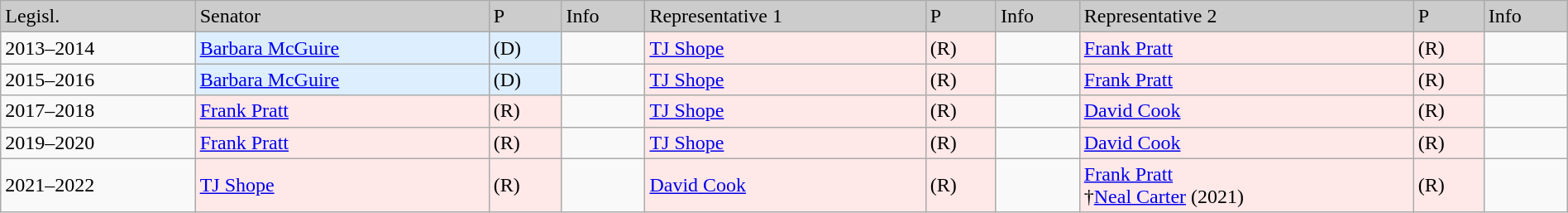<table class=wikitable width="100%" border="1">
<tr style="background-color:#cccccc;">
<td>Legisl.</td>
<td>Senator</td>
<td>P</td>
<td>Info</td>
<td>Representative 1</td>
<td>P</td>
<td>Info</td>
<td>Representative 2</td>
<td>P</td>
<td>Info</td>
</tr>
<tr>
<td>2013–2014</td>
<td style="background:#DDEEFF"><a href='#'>Barbara McGuire</a></td>
<td style="background:#DDEEFF">(D)</td>
<td></td>
<td style="background:#FFE8E8"><a href='#'>TJ Shope</a></td>
<td style="background:#FFE8E8">(R)</td>
<td></td>
<td style="background:#FFE8E8"><a href='#'>Frank Pratt</a></td>
<td style="background:#FFE8E8">(R)</td>
<td></td>
</tr>
<tr>
<td>2015–2016</td>
<td style="background:#DDEEFF"><a href='#'>Barbara McGuire</a></td>
<td style="background:#DDEEFF">(D)</td>
<td></td>
<td style="background:#FFE8E8"><a href='#'>TJ Shope</a></td>
<td style="background:#FFE8E8">(R)</td>
<td></td>
<td style="background:#FFE8E8"><a href='#'>Frank Pratt</a></td>
<td style="background:#FFE8E8">(R)</td>
<td></td>
</tr>
<tr>
<td>2017–2018</td>
<td style="background:#FFE8E8"><a href='#'>Frank Pratt</a></td>
<td style="background:#FFE8E8">(R)</td>
<td></td>
<td style="background:#FFE8E8"><a href='#'>TJ Shope</a></td>
<td style="background:#FFE8E8">(R)</td>
<td></td>
<td style="background:#FFE8E8"><a href='#'>David Cook</a></td>
<td style="background:#FFE8E8">(R)</td>
<td></td>
</tr>
<tr>
<td>2019–2020</td>
<td style="background:#FFE8E8"><a href='#'>Frank Pratt</a></td>
<td style="background:#FFE8E8">(R)</td>
<td></td>
<td style="background:#FFE8E8"><a href='#'>TJ Shope</a></td>
<td style="background:#FFE8E8">(R)</td>
<td></td>
<td style="background:#FFE8E8"><a href='#'>David Cook</a></td>
<td style="background:#FFE8E8">(R)</td>
<td></td>
</tr>
<tr>
<td>2021–2022</td>
<td style="background:#FFE8E8"><a href='#'>TJ Shope</a></td>
<td style="background:#FFE8E8">(R)</td>
<td></td>
<td style="background:#FFE8E8"><a href='#'>David Cook</a></td>
<td style="background:#FFE8E8">(R)</td>
<td></td>
<td style="background:#FFE8E8"><a href='#'>Frank Pratt</a><br>†<a href='#'>Neal Carter</a> (2021)</td>
<td style="background:#FFE8E8">(R)</td>
<td></td>
</tr>
</table>
